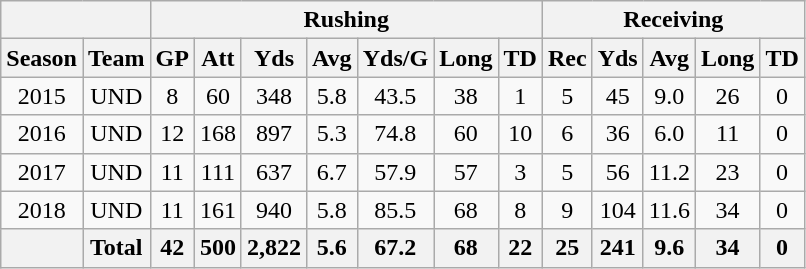<table class="wikitable">
<tr>
<th colspan="2"> </th>
<th colspan="7" style="text-align:center;">Rushing</th>
<th colspan="5" style="text-align:center;">Receiving</th>
</tr>
<tr>
<th>Season</th>
<th>Team</th>
<th>GP</th>
<th>Att</th>
<th>Yds</th>
<th>Avg</th>
<th>Yds/G</th>
<th>Long</th>
<th>TD</th>
<th>Rec</th>
<th>Yds</th>
<th>Avg</th>
<th>Long</th>
<th>TD</th>
</tr>
<tr style="text-align:center;">
<td>2015</td>
<td>UND</td>
<td>8</td>
<td>60</td>
<td>348</td>
<td>5.8</td>
<td>43.5</td>
<td>38</td>
<td>1</td>
<td>5</td>
<td>45</td>
<td>9.0</td>
<td>26</td>
<td>0</td>
</tr>
<tr style="text-align:center;">
<td>2016</td>
<td>UND</td>
<td>12</td>
<td>168</td>
<td>897</td>
<td>5.3</td>
<td>74.8</td>
<td>60</td>
<td>10</td>
<td>6</td>
<td>36</td>
<td>6.0</td>
<td>11</td>
<td>0</td>
</tr>
<tr style="text-align:center;">
<td>2017</td>
<td>UND</td>
<td>11</td>
<td>111</td>
<td>637</td>
<td>6.7</td>
<td>57.9</td>
<td>57</td>
<td>3</td>
<td>5</td>
<td>56</td>
<td>11.2</td>
<td>23</td>
<td>0</td>
</tr>
<tr style="text-align:center;">
<td>2018</td>
<td>UND</td>
<td>11</td>
<td>161</td>
<td>940</td>
<td>5.8</td>
<td>85.5</td>
<td>68</td>
<td>8</td>
<td>9</td>
<td>104</td>
<td>11.6</td>
<td>34</td>
<td>0</td>
</tr>
<tr style="text-align:center;">
<th></th>
<th>Total</th>
<th>42</th>
<th>500</th>
<th>2,822</th>
<th>5.6</th>
<th>67.2</th>
<th>68</th>
<th>22</th>
<th>25</th>
<th>241</th>
<th>9.6</th>
<th>34</th>
<th>0</th>
</tr>
</table>
